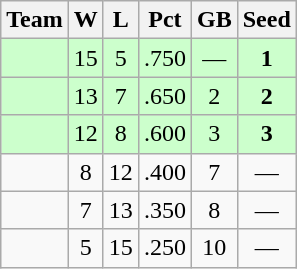<table class=wikitable>
<tr>
<th>Team</th>
<th>W</th>
<th>L</th>
<th>Pct</th>
<th>GB</th>
<th>Seed</th>
</tr>
<tr bgcolor=ccffcc align=center>
<td></td>
<td>15</td>
<td>5</td>
<td>.750</td>
<td>—</td>
<td><strong>1</strong></td>
</tr>
<tr bgcolor=ccffcc align=center>
<td></td>
<td>13</td>
<td>7</td>
<td>.650</td>
<td>2</td>
<td><strong>2</strong></td>
</tr>
<tr bgcolor=ccffcc align=center>
<td></td>
<td>12</td>
<td>8</td>
<td>.600</td>
<td>3</td>
<td><strong>3</strong></td>
</tr>
<tr align=center>
<td></td>
<td>8</td>
<td>12</td>
<td>.400</td>
<td>7</td>
<td>—</td>
</tr>
<tr align=center>
<td></td>
<td>7</td>
<td>13</td>
<td>.350</td>
<td>8</td>
<td>—</td>
</tr>
<tr align=center>
<td></td>
<td>5</td>
<td>15</td>
<td>.250</td>
<td>10</td>
<td>—</td>
</tr>
</table>
